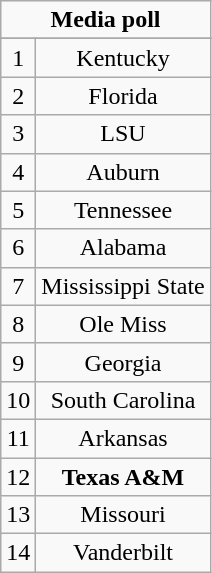<table class="wikitable">
<tr align="center">
<td align="center" Colspan="3"><strong>Media poll</strong></td>
</tr>
<tr align="center">
</tr>
<tr align="center">
<td>1</td>
<td>Kentucky</td>
</tr>
<tr align="center">
<td>2</td>
<td>Florida</td>
</tr>
<tr align="center">
<td>3</td>
<td>LSU</td>
</tr>
<tr align="center">
<td>4</td>
<td>Auburn</td>
</tr>
<tr align="center">
<td>5</td>
<td>Tennessee</td>
</tr>
<tr align="center">
<td>6</td>
<td>Alabama</td>
</tr>
<tr align="center">
<td>7</td>
<td>Mississippi State</td>
</tr>
<tr align="center">
<td>8</td>
<td>Ole Miss</td>
</tr>
<tr align="center">
<td>9</td>
<td>Georgia</td>
</tr>
<tr align="center">
<td>10</td>
<td>South Carolina</td>
</tr>
<tr align="center">
<td>11</td>
<td>Arkansas</td>
</tr>
<tr align="center">
<td>12</td>
<td><strong>Texas A&M</strong></td>
</tr>
<tr align="center">
<td>13</td>
<td>Missouri</td>
</tr>
<tr align="center">
<td>14</td>
<td>Vanderbilt</td>
</tr>
</table>
